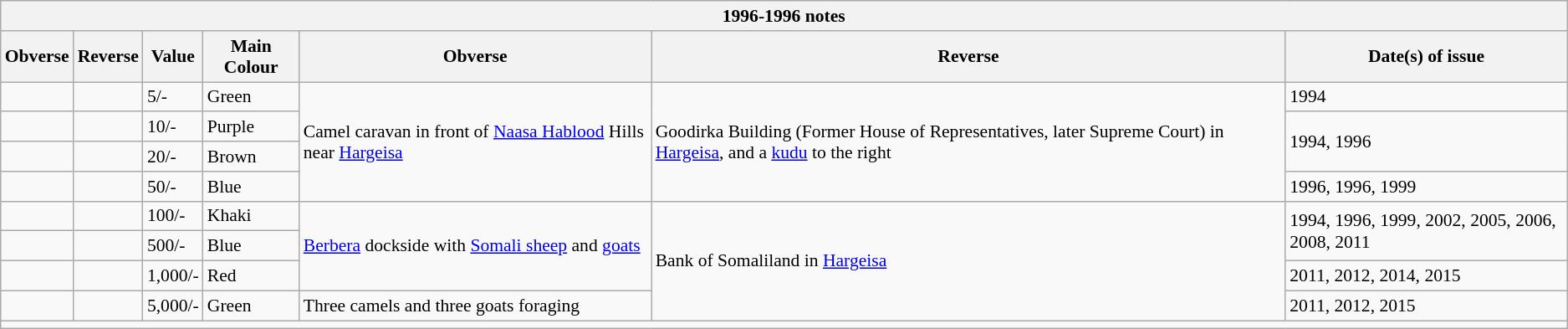<table class="wikitable" style="font-size: 90%">
<tr>
<th colspan="7">1996-1996 notes </th>
</tr>
<tr>
<th>Obverse</th>
<th>Reverse</th>
<th>Value</th>
<th>Main Colour</th>
<th>Obverse</th>
<th>Reverse</th>
<th>Date(s) of issue</th>
</tr>
<tr>
<td></td>
<td></td>
<td>5/-</td>
<td>Green</td>
<td rowspan="4">Camel caravan in front of <a href='#'>Naasa Hablood</a> Hills near <a href='#'>Hargeisa</a></td>
<td rowspan="4">Goodirka Building (Former House of Representatives, later Supreme Court) in <a href='#'>Hargeisa</a>, and a <a href='#'>kudu</a> to the right</td>
<td rowspan=1>1994</td>
</tr>
<tr>
<td></td>
<td></td>
<td>10/-</td>
<td>Purple</td>
<td rowspan=2>1994, 1996</td>
</tr>
<tr>
<td></td>
<td></td>
<td>20/-</td>
<td>Brown</td>
</tr>
<tr>
<td></td>
<td></td>
<td>50/-</td>
<td>Blue</td>
<td rowspan=1>1996, 1996, 1999</td>
</tr>
<tr>
<td></td>
<td></td>
<td>100/-</td>
<td>Khaki</td>
<td rowspan="3"><a href='#'>Berbera</a> dockside with <a href='#'>Somali sheep</a> and <a href='#'>goats</a></td>
<td rowspan="4">Bank of Somaliland in <a href='#'>Hargeisa</a></td>
<td rowspan=2>1994, 1996, 1999, 2002, 2005, 2006, 2008, 2011</td>
</tr>
<tr>
<td></td>
<td></td>
<td>500/-</td>
<td>Blue</td>
</tr>
<tr>
<td></td>
<td></td>
<td>1,000/-</td>
<td>Red</td>
<td rowspan=1>2011, 2012, 2014, 2015</td>
</tr>
<tr>
<td></td>
<td></td>
<td>5,000/-</td>
<td>Green</td>
<td>Three camels and three goats foraging</td>
<td>2011, 2012, 2015</td>
</tr>
<tr>
<td colspan="7"></td>
</tr>
</table>
